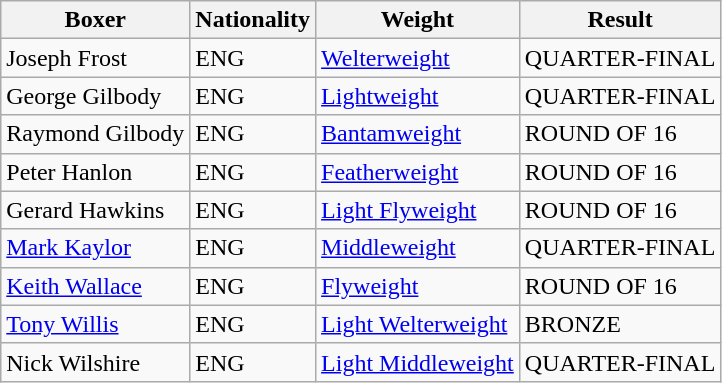<table class="wikitable">
<tr>
<th>Boxer</th>
<th>Nationality</th>
<th>Weight</th>
<th>Result</th>
</tr>
<tr>
<td>Joseph Frost</td>
<td> ENG</td>
<td><a href='#'>Welterweight</a></td>
<td>QUARTER-FINAL</td>
</tr>
<tr>
<td>George Gilbody</td>
<td> ENG</td>
<td><a href='#'>Lightweight</a></td>
<td>QUARTER-FINAL</td>
</tr>
<tr>
<td>Raymond Gilbody</td>
<td> ENG</td>
<td><a href='#'>Bantamweight</a></td>
<td>ROUND OF 16</td>
</tr>
<tr>
<td>Peter Hanlon</td>
<td> ENG</td>
<td><a href='#'>Featherweight</a></td>
<td>ROUND OF 16</td>
</tr>
<tr>
<td>Gerard Hawkins</td>
<td> ENG</td>
<td><a href='#'>Light Flyweight</a></td>
<td>ROUND OF 16</td>
</tr>
<tr>
<td><a href='#'>Mark Kaylor</a></td>
<td> ENG</td>
<td><a href='#'>Middleweight</a></td>
<td>QUARTER-FINAL</td>
</tr>
<tr>
<td><a href='#'>Keith Wallace</a></td>
<td> ENG</td>
<td><a href='#'>Flyweight</a></td>
<td>ROUND OF 16</td>
</tr>
<tr>
<td><a href='#'>Tony Willis</a></td>
<td> ENG</td>
<td><a href='#'>Light Welterweight</a></td>
<td>BRONZE</td>
</tr>
<tr>
<td>Nick Wilshire</td>
<td> ENG</td>
<td><a href='#'>Light Middleweight</a></td>
<td>QUARTER-FINAL</td>
</tr>
</table>
